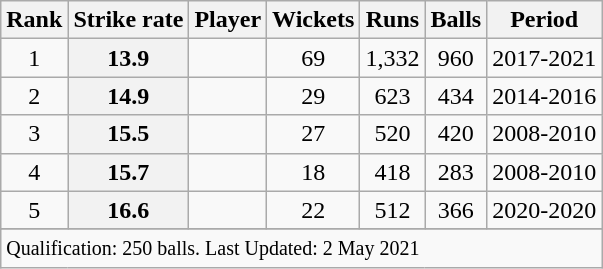<table class="wikitable">
<tr>
<th>Rank</th>
<th>Strike rate</th>
<th>Player</th>
<th>Wickets</th>
<th>Runs</th>
<th>Balls</th>
<th>Period</th>
</tr>
<tr>
<td align=center>1</td>
<th scope=row style=text-align:center;>13.9</th>
<td></td>
<td align=center>69</td>
<td align=center>1,332</td>
<td align=center>960</td>
<td>2017-2021</td>
</tr>
<tr>
<td align=center>2</td>
<th scope=row style=text-align:center;>14.9</th>
<td></td>
<td align=center>29</td>
<td align=center>623</td>
<td align=center>434</td>
<td>2014-2016</td>
</tr>
<tr>
<td align=center>3</td>
<th scope=row style=text-align:center;>15.5</th>
<td></td>
<td align=center>27</td>
<td align=center>520</td>
<td align=center>420</td>
<td>2008-2010</td>
</tr>
<tr>
<td align=center>4</td>
<th scope=row style=text-align:center;>15.7</th>
<td></td>
<td align=center>18</td>
<td align=center>418</td>
<td align=center>283</td>
<td>2008-2010</td>
</tr>
<tr>
<td align=center>5</td>
<th scope=row style=text-align:center;>16.6</th>
<td></td>
<td align=center>22</td>
<td align=center>512</td>
<td align=center>366</td>
<td>2020-2020</td>
</tr>
<tr>
</tr>
<tr class=sortbottom>
<td colspan=7><small>Qualification: 250 balls. Last Updated: 2 May 2021</small></td>
</tr>
</table>
